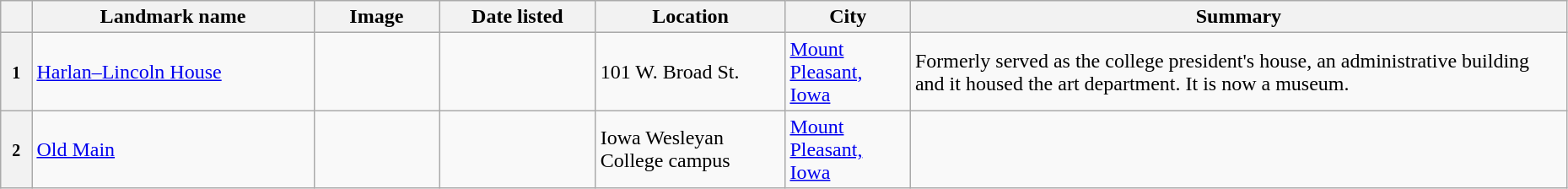<table class="wikitable sortable" style="width:98%">
<tr>
<th width = 2% ></th>
<th width = 18% ><strong>Landmark name</strong></th>
<th width = 8% class="unsortable" ><strong>Image</strong></th>
<th width = 10% ><strong>Date listed</strong></th>
<th><strong>Location</strong></th>
<th width = 8% ><strong>City</strong></th>
<th class="unsortable" ><strong>Summary</strong></th>
</tr>
<tr>
<th><small>1</small></th>
<td><a href='#'>Harlan–Lincoln House</a></td>
<td></td>
<td></td>
<td>101 W. Broad St.<br><small></small></td>
<td><a href='#'>Mount Pleasant, Iowa</a></td>
<td>Formerly served as the college president's house, an administrative building and it housed the art department.  It is now a museum.</td>
</tr>
<tr>
<th><small>2</small></th>
<td><a href='#'>Old Main</a></td>
<td></td>
<td></td>
<td>Iowa Wesleyan College campus <br><small></small></td>
<td><a href='#'>Mount Pleasant, Iowa</a></td>
<td></td>
</tr>
</table>
